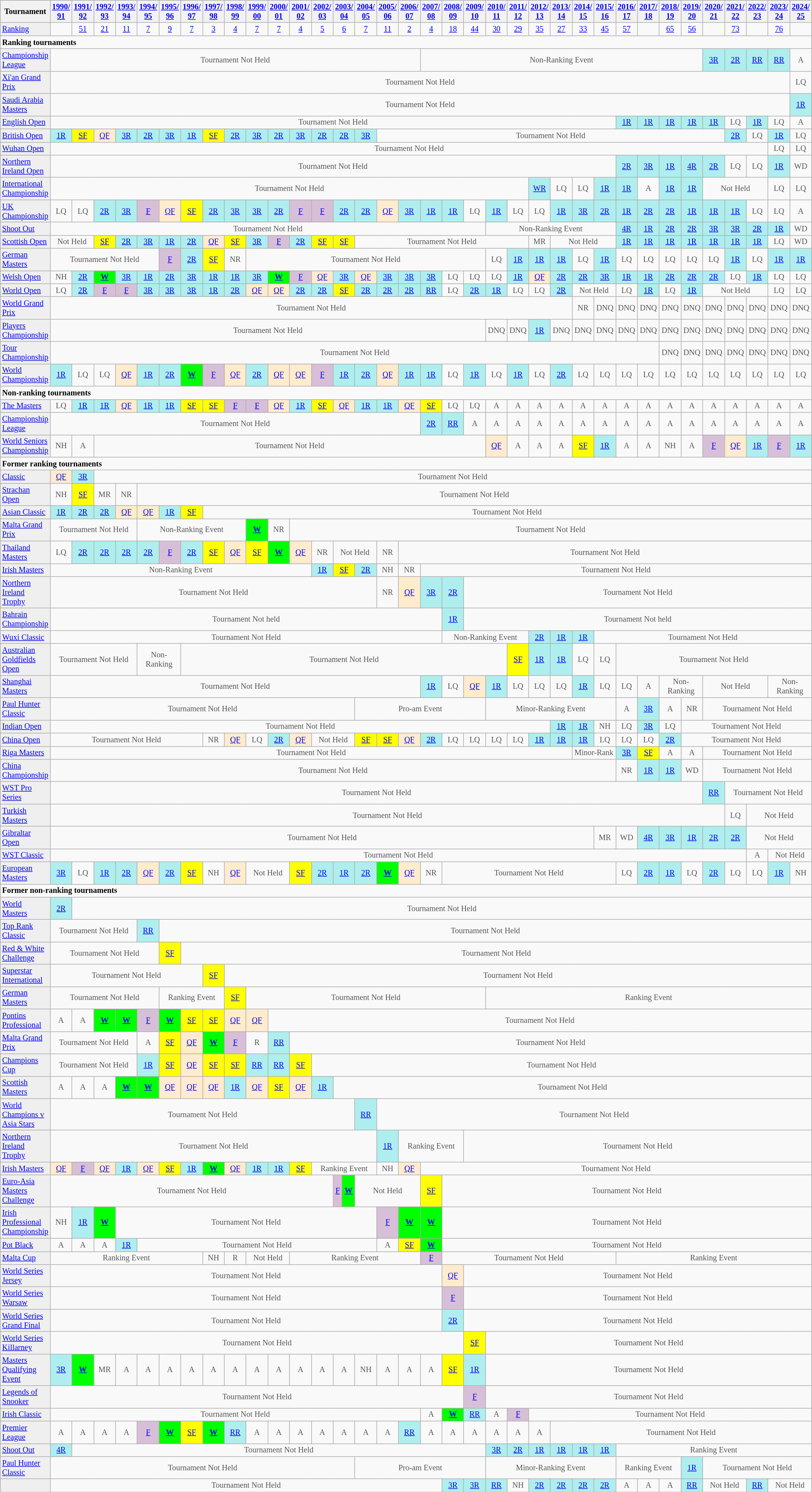<table class="wikitable" style="font-size:85%">
<tr>
<th>Tournament</th>
<th><a href='#'>1990/<br>91</a></th>
<th><a href='#'>1991/<br>92</a></th>
<th><a href='#'>1992/<br>93</a></th>
<th><a href='#'>1993/<br>94</a></th>
<th><a href='#'>1994/<br>95</a></th>
<th><a href='#'>1995/<br>96</a></th>
<th><a href='#'>1996/<br>97</a></th>
<th><a href='#'>1997/<br>98</a></th>
<th><a href='#'>1998/<br>99</a></th>
<th><a href='#'>1999/<br>00</a></th>
<th><a href='#'>2000/<br>01</a></th>
<th><a href='#'>2001/<br>02</a></th>
<th><a href='#'>2002/<br>03</a></th>
<th colspan="2"><a href='#'>2003/<br>04</a></th>
<th><a href='#'>2004/<br>05</a></th>
<th><a href='#'>2005/<br>06</a></th>
<th><a href='#'>2006/<br>07</a></th>
<th><a href='#'>2007/<br>08</a></th>
<th><a href='#'>2008/<br>09</a></th>
<th><a href='#'>2009/<br>10</a></th>
<th><a href='#'>2010/<br>11</a></th>
<th><a href='#'>2011/<br>12</a></th>
<th><a href='#'>2012/<br>13</a></th>
<th><a href='#'>2013/<br>14</a></th>
<th><a href='#'>2014/<br>15</a></th>
<th><a href='#'>2015/<br>16</a></th>
<th><a href='#'>2016/<br>17</a></th>
<th><a href='#'>2017/<br>18</a></th>
<th><a href='#'>2018/<br>19</a></th>
<th><a href='#'>2019/<br>20</a></th>
<th><a href='#'>2020/<br>21</a></th>
<th><a href='#'>2021/<br>22</a></th>
<th><a href='#'>2022/<br>23</a></th>
<th><a href='#'>2023/<br>24</a></th>
<th><a href='#'>2024/<br>25</a></th>
</tr>
<tr>
<td style="background:#EFEFEF;"><a href='#'>Ranking</a></td>
<td align="center"></td>
<td align="center"><a href='#'>51</a></td>
<td align="center"><a href='#'>21</a></td>
<td align="center"><a href='#'>11</a></td>
<td align="center"><a href='#'>7</a></td>
<td align="center"><a href='#'>9</a></td>
<td align="center"><a href='#'>7</a></td>
<td align="center"><a href='#'>3</a></td>
<td align="center"><a href='#'>4</a></td>
<td align="center"><a href='#'>7</a></td>
<td align="center"><a href='#'>7</a></td>
<td align="center"><a href='#'>4</a></td>
<td align="center"><a href='#'>5</a></td>
<td align="center" colspan="2"><a href='#'>6</a></td>
<td align="center"><a href='#'>7</a></td>
<td align="center"><a href='#'>11</a></td>
<td align="center"><a href='#'>2</a></td>
<td align="center"><a href='#'>4</a></td>
<td align="center"><a href='#'>18</a></td>
<td align="center"><a href='#'>44</a></td>
<td align="center"><a href='#'>30</a></td>
<td align="center"><a href='#'>29</a></td>
<td align="center"><a href='#'>35</a></td>
<td align="center"><a href='#'>27</a></td>
<td align="center"><a href='#'>33</a></td>
<td align="center"><a href='#'>45</a></td>
<td align="center"><a href='#'>57</a></td>
<td align="center"></td>
<td align="center"><a href='#'>65</a></td>
<td align="center"><a href='#'>56</a></td>
<td align="center"></td>
<td align="center"><a href='#'>73</a></td>
<td align="center"></td>
<td align="center"><a href='#'>76</a></td>
<td align="center"></td>
</tr>
<tr>
<td colspan="40"><strong>Ranking tournaments</strong></td>
</tr>
<tr>
<td style="background:#EFEFEF;"><a href='#'>Championship League</a></td>
<td align="center" colspan="18" style="color:#555555;">Tournament Not Held</td>
<td align="center" colspan="13" style="color:#555555;">Non-Ranking Event</td>
<td align="center" style="background:#afeeee;"><a href='#'>3R</a></td>
<td align="center" style="background:#afeeee;"><a href='#'>2R</a></td>
<td align="center" style="background:#afeeee;"><a href='#'>RR</a></td>
<td align="center" style="background:#afeeee;"><a href='#'>RR</a></td>
<td align="center" style="color:#555555;">A</td>
</tr>
<tr>
<td style="background:#EFEFEF;"><a href='#'>Xi'an Grand Prix</a></td>
<td align="center" colspan="35" style="color:#555555;">Tournament Not Held</td>
<td align="center" style="color:#555555;">LQ</td>
</tr>
<tr>
<td style="background:#EFEFEF;"><a href='#'>Saudi Arabia Masters</a></td>
<td align="center" colspan="35" style="color:#555555;">Tournament Not Held</td>
<td align="center" style="background:#afeeee;"><a href='#'>1R</a></td>
</tr>
<tr>
<td style="background:#EFEFEF;"><a href='#'>English Open</a></td>
<td align="center" colspan="27" style="color:#555555;">Tournament Not Held</td>
<td align="center" style="background:#afeeee;"><a href='#'>1R</a></td>
<td align="center" style="background:#afeeee;"><a href='#'>1R</a></td>
<td align="center" style="background:#afeeee;"><a href='#'>1R</a></td>
<td align="center" style="background:#afeeee;"><a href='#'>1R</a></td>
<td align="center" style="background:#afeeee;"><a href='#'>1R</a></td>
<td align="center" style="color:#555555;">LQ</td>
<td align="center" style="background:#afeeee;"><a href='#'>1R</a></td>
<td align="center" style="color:#555555;">LQ</td>
<td align="center" style="color:#555555;">A</td>
</tr>
<tr>
<td style="background:#EFEFEF;"><a href='#'>British Open</a></td>
<td align="center" style="background:#afeeee;"><a href='#'>1R</a></td>
<td align="center" style="background:yellow;"><a href='#'>SF</a></td>
<td align="center" style="background:#ffebcd;"><a href='#'>QF</a></td>
<td align="center" style="background:#afeeee;"><a href='#'>3R</a></td>
<td align="center" style="background:#afeeee;"><a href='#'>2R</a></td>
<td align="center" style="background:#afeeee;"><a href='#'>3R</a></td>
<td align="center" style="background:#afeeee;"><a href='#'>1R</a></td>
<td align="center" style="background:yellow;"><a href='#'>SF</a></td>
<td align="center" style="background:#afeeee;"><a href='#'>2R</a></td>
<td align="center" style="background:#afeeee;"><a href='#'>3R</a></td>
<td align="center" style="background:#afeeee;"><a href='#'>2R</a></td>
<td align="center" style="background:#afeeee;"><a href='#'>3R</a></td>
<td align="center" style="background:#afeeee;"><a href='#'>2R</a></td>
<td align="center" colspan="2" style="background:#afeeee;"><a href='#'>2R</a></td>
<td align="center" style="background:#afeeee;"><a href='#'>3R</a></td>
<td align="center" colspan="16" style="color:#555555;">Tournament Not Held</td>
<td align="center" style="background:#afeeee;"><a href='#'>2R</a></td>
<td align="center" style="color:#555555;">LQ</td>
<td align="center" style="background:#afeeee;"><a href='#'>1R</a></td>
<td align="center" style="color:#555555;">LQ</td>
</tr>
<tr>
<td style="background:#EFEFEF;"><a href='#'>Wuhan Open</a></td>
<td align="center" colspan="34" style="color:#555555;">Tournament Not Held</td>
<td align="center" style="color:#555555;">LQ</td>
<td align="center" style="color:#555555;">LQ</td>
</tr>
<tr>
<td style="background:#EFEFEF;"><a href='#'>Northern Ireland Open</a></td>
<td align="center" colspan="27" style="color:#555555;">Tournament Not Held</td>
<td align="center" style="background:#afeeee;"><a href='#'>2R</a></td>
<td align="center" style="background:#afeeee;"><a href='#'>3R</a></td>
<td align="center" style="background:#afeeee;"><a href='#'>1R</a></td>
<td align="center" style="background:#afeeee;"><a href='#'>4R</a></td>
<td align="center" style="background:#afeeee;"><a href='#'>2R</a></td>
<td align="center" style="color:#555555;">LQ</td>
<td align="center" style="color:#555555;">LQ</td>
<td align="center" style="background:#afeeee;"><a href='#'>1R</a></td>
<td align="center" style="color:#555555;">WD</td>
</tr>
<tr>
<td style="background:#EFEFEF;"><a href='#'>International Championship</a></td>
<td align="center" colspan="23" style="color:#555555;">Tournament Not Held</td>
<td align="center" style="background:#afeeee;"><a href='#'>WR</a></td>
<td align="center" style="color:#555555;">LQ</td>
<td align="center" style="color:#555555;">LQ</td>
<td align="center" style="background:#afeeee;"><a href='#'>1R</a></td>
<td align="center" style="background:#afeeee;"><a href='#'>1R</a></td>
<td align="center" style="color:#555555;">A</td>
<td align="center" style="background:#afeeee;"><a href='#'>1R</a></td>
<td align="center" style="background:#afeeee;"><a href='#'>1R</a></td>
<td align="center" colspan="3" style="color:#555555;">Not Held</td>
<td align="center" style="color:#555555;">LQ</td>
<td align="center" style="color:#555555;">LQ</td>
</tr>
<tr>
<td style="background:#EFEFEF;"><a href='#'>UK Championship</a></td>
<td align="center" style="color:#555555;">LQ</td>
<td align="center" style="color:#555555;">LQ</td>
<td align="center" style="background:#afeeee;"><a href='#'>2R</a></td>
<td align="center" style="background:#afeeee;"><a href='#'>3R</a></td>
<td align="center" style="background:thistle;"><a href='#'>F</a></td>
<td align="center" style="background:#ffebcd;"><a href='#'>QF</a></td>
<td align="center" style="background:yellow;"><a href='#'>SF</a></td>
<td align="center" style="background:#afeeee;"><a href='#'>2R</a></td>
<td align="center" style="background:#afeeee;"><a href='#'>3R</a></td>
<td align="center" style="background:#afeeee;"><a href='#'>3R</a></td>
<td align="center" style="background:#afeeee;"><a href='#'>2R</a></td>
<td align="center" style="background:thistle;"><a href='#'>F</a></td>
<td align="center" style="background:thistle;"><a href='#'>F</a></td>
<td align="center" colspan="2" style="background:#afeeee;"><a href='#'>2R</a></td>
<td align="center" style="background:#afeeee;"><a href='#'>2R</a></td>
<td align="center" style="background:#ffebcd;"><a href='#'>QF</a></td>
<td align="center" style="background:#afeeee;"><a href='#'>3R</a></td>
<td align="center" style="background:#afeeee;"><a href='#'>1R</a></td>
<td align="center" style="background:#afeeee;"><a href='#'>1R</a></td>
<td align="center" style="color:#555555;">LQ</td>
<td align="center" style="background:#afeeee;"><a href='#'>1R</a></td>
<td align="center" style="color:#555555;">LQ</td>
<td align="center" style="color:#555555;">LQ</td>
<td align="center" style="background:#afeeee;"><a href='#'>1R</a></td>
<td align="center" style="background:#afeeee;"><a href='#'>3R</a></td>
<td align="center" style="background:#afeeee;"><a href='#'>2R</a></td>
<td align="center" style="background:#afeeee;"><a href='#'>1R</a></td>
<td align="center" style="background:#afeeee;"><a href='#'>2R</a></td>
<td align="center" style="background:#afeeee;"><a href='#'>2R</a></td>
<td align="center" style="background:#afeeee;"><a href='#'>1R</a></td>
<td align="center" style="background:#afeeee;"><a href='#'>1R</a></td>
<td align="center" style="background:#afeeee;"><a href='#'>1R</a></td>
<td align="center" style="color:#555555;">LQ</td>
<td align="center" style="color:#555555;">LQ</td>
<td align="center" style="color:#555555;">A</td>
</tr>
<tr>
<td style="background:#EFEFEF;"><a href='#'>Shoot Out</a></td>
<td align="center" colspan="21" style="color:#555555;">Tournament Not Held</td>
<td align="center" colspan="6" style="color:#555555;">Non-Ranking Event</td>
<td align="center" style="background:#afeeee;"><a href='#'>4R</a></td>
<td align="center" style="background:#afeeee;"><a href='#'>1R</a></td>
<td align="center" style="background:#afeeee;"><a href='#'>2R</a></td>
<td align="center" style="background:#afeeee;"><a href='#'>2R</a></td>
<td align="center" style="background:#afeeee;"><a href='#'>3R</a></td>
<td align="center" style="background:#afeeee;"><a href='#'>3R</a></td>
<td align="center" style="background:#afeeee;"><a href='#'>2R</a></td>
<td align="center" style="background:#afeeee;"><a href='#'>1R</a></td>
<td align="center" style="color:#555555;">WD</td>
</tr>
<tr>
<td style="background:#EFEFEF;"><a href='#'>Scottish Open</a></td>
<td align="center" colspan="2" style="color:#555555;">Not Held</td>
<td align="center" style="background:yellow;"><a href='#'>SF</a></td>
<td align="center" style="background:#afeeee;"><a href='#'>2R</a></td>
<td align="center" style="background:#afeeee;"><a href='#'>3R</a></td>
<td align="center" style="background:#afeeee;"><a href='#'>1R</a></td>
<td align="center" style="background:#afeeee;"><a href='#'>2R</a></td>
<td align="center" style="background:#ffebcd;"><a href='#'>QF</a></td>
<td align="center" style="background:yellow;"><a href='#'>SF</a></td>
<td align="center" style="background:#afeeee;"><a href='#'>3R</a></td>
<td align="center" style="background:thistle;"><a href='#'>F</a></td>
<td align="center" style="background:#afeeee;"><a href='#'>2R</a></td>
<td align="center" style="background:yellow;"><a href='#'>SF</a></td>
<td align="center" colspan="2" style="background:yellow;"><a href='#'>SF</a></td>
<td align="center" colspan="8" style="color:#555555;">Tournament Not Held</td>
<td align="center" style="color:#555555;">MR</td>
<td align="center" colspan="3" style="color:#555555;">Not Held</td>
<td align="center" style="background:#afeeee;"><a href='#'>1R</a></td>
<td align="center" style="background:#afeeee;"><a href='#'>1R</a></td>
<td align="center" style="background:#afeeee;"><a href='#'>1R</a></td>
<td align="center" style="background:#afeeee;"><a href='#'>1R</a></td>
<td align="center" style="background:#afeeee;"><a href='#'>1R</a></td>
<td align="center" style="background:#afeeee;"><a href='#'>1R</a></td>
<td align="center" style="background:#afeeee;"><a href='#'>1R</a></td>
<td align="center" style="color:#555555;">LQ</td>
<td align="center" style="color:#555555;">WD</td>
</tr>
<tr>
<td style="background:#EFEFEF;"><a href='#'>German Masters</a></td>
<td align="center" colspan="5" style="color:#555555;">Tournament Not Held</td>
<td align="center" style="background:thistle;"><a href='#'>F</a></td>
<td align="center" style="background:#afeeee;"><a href='#'>2R</a></td>
<td align="center" style="background:yellow;"><a href='#'>SF</a></td>
<td align="center" style="color:#555555;">NR</td>
<td align="center" colspan="12" style="color:#555555;">Tournament Not Held</td>
<td align="center" style="color:#555555;">LQ</td>
<td align="center" style="background:#afeeee;"><a href='#'>1R</a></td>
<td align="center" style="background:#afeeee;"><a href='#'>1R</a></td>
<td align="center" style="background:#afeeee;"><a href='#'>1R</a></td>
<td align="center" style="color:#555555;">LQ</td>
<td align="center" style="background:#afeeee;"><a href='#'>1R</a></td>
<td align="center" style="color:#555555;">LQ</td>
<td align="center" style="color:#555555;">LQ</td>
<td align="center" style="color:#555555;">LQ</td>
<td align="center" style="color:#555555;">LQ</td>
<td align="center" style="color:#555555;">LQ</td>
<td align="center" style="background:#afeeee;"><a href='#'>1R</a></td>
<td align="center" style="color:#555555;">LQ</td>
<td align="center" style="background:#afeeee;"><a href='#'>1R</a></td>
<td align="center" style="background:#afeeee;"><a href='#'>1R</a></td>
</tr>
<tr>
<td style="background:#EFEFEF;"><a href='#'>Welsh Open</a></td>
<td align="center" style="color:#555555;">NH</td>
<td align="center" style="background:#afeeee;"><a href='#'>2R</a></td>
<td align="center" style="background:#00ff00;"><a href='#'><strong>W</strong></a></td>
<td align="center" style="background:#afeeee;"><a href='#'>3R</a></td>
<td align="center" style="background:#afeeee;"><a href='#'>1R</a></td>
<td align="center" style="background:#afeeee;"><a href='#'>2R</a></td>
<td align="center" style="background:#afeeee;"><a href='#'>3R</a></td>
<td align="center" style="background:#afeeee;"><a href='#'>1R</a></td>
<td align="center" style="background:#afeeee;"><a href='#'>1R</a></td>
<td align="center" style="background:#afeeee;"><a href='#'>3R</a></td>
<td align="center" style="background:#00ff00;"><a href='#'><strong>W</strong></a></td>
<td align="center" style="background:thistle;"><a href='#'>F</a></td>
<td align="center" style="background:#ffebcd;"><a href='#'>QF</a></td>
<td align="center" colspan="2" style="background:#afeeee;"><a href='#'>3R</a></td>
<td align="center" style="background:#ffebcd;"><a href='#'>QF</a></td>
<td align="center" style="background:#afeeee;"><a href='#'>3R</a></td>
<td align="center" style="background:#afeeee;"><a href='#'>3R</a></td>
<td align="center" style="background:#afeeee;"><a href='#'>3R</a></td>
<td align="center" style="color:#555555;">LQ</td>
<td align="center" style="color:#555555;">LQ</td>
<td align="center" style="color:#555555;">LQ</td>
<td align="center" style="background:#afeeee;"><a href='#'>1R</a></td>
<td align="center" style="background:#ffebcd;"><a href='#'>QF</a></td>
<td align="center" style="background:#afeeee;"><a href='#'>2R</a></td>
<td align="center" style="background:#afeeee;"><a href='#'>2R</a></td>
<td align="center" style="background:#afeeee;"><a href='#'>3R</a></td>
<td align="center" style="background:#afeeee;"><a href='#'>1R</a></td>
<td align="center" style="background:#afeeee;"><a href='#'>1R</a></td>
<td align="center" style="background:#afeeee;"><a href='#'>2R</a></td>
<td align="center" style="background:#afeeee;"><a href='#'>2R</a></td>
<td align="center" style="background:#afeeee;"><a href='#'>2R</a></td>
<td align="center" style="color:#555555;">LQ</td>
<td align="center" style="background:#afeeee;"><a href='#'>1R</a></td>
<td align="center" style="color:#555555;">LQ</td>
<td align="center" style="color:#555555;">LQ</td>
</tr>
<tr>
<td style="background:#EFEFEF;"><a href='#'>World Open</a></td>
<td align="center" style="color:#555555;">LQ</td>
<td align="center" style="background:#afeeee;"><a href='#'>2R</a></td>
<td align="center" style="background:thistle;"><a href='#'>F</a></td>
<td align="center" style="background:thistle;"><a href='#'>F</a></td>
<td align="center" style="background:#afeeee;"><a href='#'>3R</a></td>
<td align="center" style="background:#afeeee;"><a href='#'>3R</a></td>
<td align="center" style="background:#afeeee;"><a href='#'>3R</a></td>
<td align="center" style="background:#afeeee;"><a href='#'>1R</a></td>
<td align="center" style="background:#afeeee;"><a href='#'>2R</a></td>
<td align="center" style="background:#ffebcd;"><a href='#'>QF</a></td>
<td align="center" style="background:#ffebcd;"><a href='#'>QF</a></td>
<td align="center" style="background:#afeeee;"><a href='#'>2R</a></td>
<td align="center" style="background:#afeeee;"><a href='#'>2R</a></td>
<td align="center" colspan="2" style="background:yellow;"><a href='#'>SF</a></td>
<td align="center" style="background:#afeeee;"><a href='#'>2R</a></td>
<td align="center" style="background:#afeeee;"><a href='#'>2R</a></td>
<td align="center" style="background:#afeeee;"><a href='#'>2R</a></td>
<td align="center" style="background:#afeeee;"><a href='#'>RR</a></td>
<td align="center" style="color:#555555;">LQ</td>
<td align="center" style="background:#afeeee;"><a href='#'>2R</a></td>
<td align="center" style="background:#afeeee;"><a href='#'>1R</a></td>
<td align="center" style="color:#555555;">LQ</td>
<td align="center" style="color:#555555;">LQ</td>
<td align="center" style="background:#afeeee;"><a href='#'>2R</a></td>
<td align="center" colspan="2" style="color:#555555;">Not Held</td>
<td align="center" style="color:#555555;">LQ</td>
<td align="center" style="background:#afeeee;"><a href='#'>1R</a></td>
<td align="center" style="color:#555555;">LQ</td>
<td align="center" style="background:#afeeee;"><a href='#'>1R</a></td>
<td align="center" colspan="3" style="color:#555555;">Not Held</td>
<td align="center" style="color:#555555;">LQ</td>
<td align="center" style="color:#555555;">LQ</td>
</tr>
<tr>
<td style="background:#EFEFEF;"><a href='#'>World Grand Prix</a></td>
<td align="center" colspan="25" style="color:#555555;">Tournament Not Held</td>
<td align="center" style="color:#555555;">NR</td>
<td align="center" style="color:#555555;">DNQ</td>
<td align="center" style="color:#555555;">DNQ</td>
<td align="center" style="color:#555555;">DNQ</td>
<td align="center" style="color:#555555;">DNQ</td>
<td align="center" style="color:#555555;">DNQ</td>
<td align="center" style="color:#555555;">DNQ</td>
<td align="center" style="color:#555555;">DNQ</td>
<td align="center" style="color:#555555;">DNQ</td>
<td align="center" style="color:#555555;">DNQ</td>
<td align="center" style="color:#555555;">DNQ</td>
</tr>
<tr>
<td style="background:#EFEFEF;"><a href='#'>Players Championship</a></td>
<td align="center" colspan="21" style="color:#555555;">Tournament Not Held</td>
<td align="center" style="color:#555555;">DNQ</td>
<td align="center" style="color:#555555;">DNQ</td>
<td align="center" style="background:#afeeee;"><a href='#'>1R</a></td>
<td align="center" style="color:#555555;">DNQ</td>
<td align="center" style="color:#555555;">DNQ</td>
<td align="center" style="color:#555555;">DNQ</td>
<td align="center" style="color:#555555;">DNQ</td>
<td align="center" style="color:#555555;">DNQ</td>
<td align="center" style="color:#555555;">DNQ</td>
<td align="center" style="color:#555555;">DNQ</td>
<td align="center" style="color:#555555;">DNQ</td>
<td align="center" style="color:#555555;">DNQ</td>
<td align="center" style="color:#555555;">DNQ</td>
<td align="center" style="color:#555555;">DNQ</td>
<td align="center" style="color:#555555;">DNQ</td>
</tr>
<tr>
<td style="background:#EFEFEF;"><a href='#'>Tour Championship</a></td>
<td align="center" colspan="29" style="color:#555555;">Tournament Not Held</td>
<td align="center" style="color:#555555;">DNQ</td>
<td align="center" style="color:#555555;">DNQ</td>
<td align="center" style="color:#555555;">DNQ</td>
<td align="center" style="color:#555555;">DNQ</td>
<td align="center" style="color:#555555;">DNQ</td>
<td align="center" style="color:#555555;">DNQ</td>
<td align="center" style="color:#555555;">DNQ</td>
</tr>
<tr>
<td style="background:#EFEFEF;"><a href='#'>World Championship</a></td>
<td align="center" style="background:#afeeee;"><a href='#'>1R</a></td>
<td align="center" style="color:#555555;">LQ</td>
<td align="center" style="color:#555555;">LQ</td>
<td align="center" style="background:#ffebcd;"><a href='#'>QF</a></td>
<td align="center" style="background:#afeeee;"><a href='#'>1R</a></td>
<td align="center" style="background:#afeeee;"><a href='#'>2R</a></td>
<td align="center" style="background:#00ff00;"><a href='#'><strong>W</strong></a></td>
<td align="center" style="background:thistle;"><a href='#'>F</a></td>
<td align="center" style="background:#ffebcd;"><a href='#'>QF</a></td>
<td align="center" style="background:#afeeee;"><a href='#'>2R</a></td>
<td align="center" style="background:#ffebcd;"><a href='#'>QF</a></td>
<td align="center" style="background:#ffebcd;"><a href='#'>QF</a></td>
<td align="center" style="background:thistle;"><a href='#'>F</a></td>
<td align="center" colspan="2" style="background:#afeeee;"><a href='#'>1R</a></td>
<td align="center" style="background:#afeeee;"><a href='#'>2R</a></td>
<td align="center" style="background:#ffebcd;"><a href='#'>QF</a></td>
<td align="center" style="background:#afeeee;"><a href='#'>1R</a></td>
<td align="center" style="background:#afeeee;"><a href='#'>1R</a></td>
<td align="center" style="color:#555555;">LQ</td>
<td align="center" style="background:#afeeee;"><a href='#'>1R</a></td>
<td align="center" style="color:#555555;">LQ</td>
<td align="center" style="background:#afeeee;"><a href='#'>1R</a></td>
<td align="center" style="color:#555555;">LQ</td>
<td align="center" style="background:#afeeee;"><a href='#'>2R</a></td>
<td align="center" style="color:#555555;">LQ</td>
<td align="center" style="color:#555555;">LQ</td>
<td align="center" style="color:#555555;">LQ</td>
<td align="center" style="color:#555555;">LQ</td>
<td align="center" style="color:#555555;">LQ</td>
<td align="center" style="color:#555555;">LQ</td>
<td align="center" style="color:#555555;">LQ</td>
<td align="center" style="color:#555555;">LQ</td>
<td align="center" style="color:#555555;">LQ</td>
<td align="center" style="color:#555555;">LQ</td>
<td align="center" style="color:#555555;">LQ</td>
</tr>
<tr>
<td colspan="40"><strong>Non-ranking tournaments</strong></td>
</tr>
<tr>
<td style="background:#EFEFEF;"><a href='#'>The Masters</a></td>
<td align="center" style="color:#555555;">LQ</td>
<td align="center" style="background:#afeeee;"><a href='#'>1R</a></td>
<td align="center" style="background:#afeeee;"><a href='#'>1R</a></td>
<td align="center" style="background:#ffebcd;"><a href='#'>QF</a></td>
<td align="center" style="background:#afeeee;"><a href='#'>1R</a></td>
<td align="center" style="background:#afeeee;"><a href='#'>1R</a></td>
<td align="center" style="background:yellow;"><a href='#'>SF</a></td>
<td align="center" style="background:yellow;"><a href='#'>SF</a></td>
<td align="center" style="background:thistle;"><a href='#'>F</a></td>
<td align="center" style="background:thistle;"><a href='#'>F</a></td>
<td align="center" style="background:#ffebcd;"><a href='#'>QF</a></td>
<td align="center" style="background:#afeeee;"><a href='#'>1R</a></td>
<td align="center" style="background:yellow;"><a href='#'>SF</a></td>
<td align="center" colspan="2" style="background:#ffebcd;"><a href='#'>QF</a></td>
<td align="center" style="background:#afeeee;"><a href='#'>1R</a></td>
<td align="center" style="background:#afeeee;"><a href='#'>1R</a></td>
<td align="center" style="background:#ffebcd;"><a href='#'>QF</a></td>
<td align="center" style="background:yellow;"><a href='#'>SF</a></td>
<td align="center" style="color:#555555;">LQ</td>
<td align="center" style="color:#555555;">LQ</td>
<td align="center" style="color:#555555;">A</td>
<td align="center" style="color:#555555;">A</td>
<td align="center" style="color:#555555;">A</td>
<td align="center" style="color:#555555;">A</td>
<td align="center" style="color:#555555;">A</td>
<td align="center" style="color:#555555;">A</td>
<td align="center" style="color:#555555;">A</td>
<td align="center" style="color:#555555;">A</td>
<td align="center" style="color:#555555;">A</td>
<td align="center" style="color:#555555;">A</td>
<td align="center" style="color:#555555;">A</td>
<td align="center" style="color:#555555;">A</td>
<td align="center" style="color:#555555;">A</td>
<td align="center" style="color:#555555;">A</td>
<td align="center" style="color:#555555;">A</td>
</tr>
<tr>
<td style="background:#EFEFEF;"><a href='#'>Championship League</a></td>
<td align="center" colspan="18" style="color:#555555;">Tournament Not Held</td>
<td align="center" style="background:#afeeee;"><a href='#'>2R</a></td>
<td align="center" style="background:#afeeee;"><a href='#'>RR</a></td>
<td align="center" style="color:#555555;">A</td>
<td align="center" style="color:#555555;">A</td>
<td align="center" style="color:#555555;">A</td>
<td align="center" style="color:#555555;">A</td>
<td align="center" style="color:#555555;">A</td>
<td align="center" style="color:#555555;">A</td>
<td align="center" style="color:#555555;">A</td>
<td align="center" style="color:#555555;">A</td>
<td align="center" style="color:#555555;">A</td>
<td align="center" style="color:#555555;">A</td>
<td align="center" style="color:#555555;">A</td>
<td align="center" style="color:#555555;">A</td>
<td align="center" style="color:#555555;">A</td>
<td align="center" style="color:#555555;">A</td>
<td align="center" style="color:#555555;">A</td>
<td align="center" style="color:#555555;">A</td>
</tr>
<tr>
<td style="background:#EFEFEF;"><a href='#'>World Seniors Championship</a></td>
<td align="center" style="color:#555555;">NH</td>
<td align="center" style="color:#555555;">A</td>
<td align="center" colspan="19" style="color:#555555;">Tournament Not Held</td>
<td align="center" style="background:#ffebcd;"><a href='#'>QF</a></td>
<td align="center" style="color:#555555;">A</td>
<td align="center" style="color:#555555;">A</td>
<td align="center" style="color:#555555;">A</td>
<td align="center" style="background:yellow;"><a href='#'>SF</a></td>
<td align="center" style="background:#afeeee;"><a href='#'>1R</a></td>
<td align="center" style="color:#555555;">A</td>
<td align="center" style="color:#555555;">A</td>
<td align="center" style="color:#555555;">NH</td>
<td align="center" style="color:#555555;">A</td>
<td align="center" style="background:#D8BFD8;"><a href='#'>F</a></td>
<td align="center" style="background:#ffebcd;"><a href='#'>QF</a></td>
<td align="center" style="background:#afeeee;"><a href='#'>1R</a></td>
<td align="center" style="background:#D8BFD8;"><a href='#'>F</a></td>
<td align="center" style="background:#afeeee;"><a href='#'>1R</a></td>
</tr>
<tr>
<td colspan="40"><strong>Former ranking tournaments</strong></td>
</tr>
<tr>
<td style="background:#EFEFEF;"><a href='#'>Classic</a></td>
<td align="center" style="background:#ffebcd;"><a href='#'>QF</a></td>
<td align="center" style="background:#afeeee;"><a href='#'>3R</a></td>
<td align="center" colspan="40" style="color:#555555;">Tournament Not Held</td>
</tr>
<tr>
<td style="background:#EFEFEF;"><a href='#'>Strachan Open</a></td>
<td align="center" style="color:#555555;">NH</td>
<td align="center" style="background:yellow;"><a href='#'>SF</a></td>
<td align="center" style="color:#555555;">MR</td>
<td align="center" style="color:#555555;">NR</td>
<td align="center" colspan="40" style="color:#555555;">Tournament Not Held</td>
</tr>
<tr>
<td style="background:#EFEFEF;"><a href='#'>Asian Classic</a></td>
<td align="center" style="background:#afeeee;"><a href='#'>1R</a></td>
<td align="center" style="background:#afeeee;"><a href='#'>2R</a></td>
<td align="center" style="background:#afeeee;"><a href='#'>2R</a></td>
<td align="center" style="background:#ffebcd;"><a href='#'>QF</a></td>
<td align="center" style="background:#ffebcd;"><a href='#'>QF</a></td>
<td align="center" style="background:#afeeee;"><a href='#'>1R</a></td>
<td align="center" style="background:yellow;"><a href='#'>SF</a></td>
<td align="center" colspan="40" style="color:#555555;">Tournament Not Held</td>
</tr>
<tr>
<td style="background:#EFEFEF;"><a href='#'>Malta Grand Prix</a></td>
<td align="center" colspan="4" style="color:#555555;">Tournament Not Held</td>
<td align="center" colspan="5" style="color:#555555;">Non-Ranking Event</td>
<td align="center" style="background:#00ff00;"><a href='#'><strong>W</strong></a></td>
<td align="center" style="color:#555555;">NR</td>
<td align="center" colspan="40" style="color:#555555;">Tournament Not Held</td>
</tr>
<tr>
<td style="background:#EFEFEF;"><a href='#'>Thailand Masters</a></td>
<td align="center" style="color:#555555;">LQ</td>
<td align="center" style="background:#afeeee;"><a href='#'>2R</a></td>
<td align="center" style="background:#afeeee;"><a href='#'>2R</a></td>
<td align="center" style="background:#afeeee;"><a href='#'>2R</a></td>
<td align="center" style="background:#afeeee;"><a href='#'>2R</a></td>
<td align="center" style="background:thistle;"><a href='#'>F</a></td>
<td align="center" style="background:#afeeee;"><a href='#'>2R</a></td>
<td align="center" style="background:yellow;"><a href='#'>SF</a></td>
<td align="center" style="background:#ffebcd;"><a href='#'>QF</a></td>
<td align="center" style="background:yellow;"><a href='#'>SF</a></td>
<td align="center" style="background:#00ff00;"><a href='#'><strong>W</strong></a></td>
<td align="center" style="background:#ffebcd;"><a href='#'>QF</a></td>
<td align="center" style="color:#555555;">NR</td>
<td align="center" colspan="3" style="color:#555555;">Not Held</td>
<td align="center" style="color:#555555;">NR</td>
<td align="center" colspan="40" style="color:#555555;">Tournament Not Held</td>
</tr>
<tr>
<td style="background:#EFEFEF;"><a href='#'>Irish Masters</a></td>
<td align="center" colspan="12" style="color:#555555;">Non-Ranking Event</td>
<td align="center" style="background:#afeeee;"><a href='#'>1R</a></td>
<td align="center" colspan="2" style="background:yellow;"><a href='#'>SF</a></td>
<td align="center" style="background:#afeeee;"><a href='#'>2R</a></td>
<td align="center" style="color:#555555;">NH</td>
<td align="center" style="color:#555555;">NR</td>
<td align="center" colspan="40" style="color:#555555;">Tournament Not Held</td>
</tr>
<tr>
<td style="background:#EFEFEF;"><a href='#'>Northern Ireland Trophy</a></td>
<td align="center" colspan="16" style="color:#555555;">Tournament Not Held</td>
<td align="center" style="color:#555555;">NR</td>
<td align="center" style="background:#ffebcd;"><a href='#'>QF</a></td>
<td align="center" style="background:#afeeee;"><a href='#'>3R</a></td>
<td align="center" style="background:#afeeee;"><a href='#'>2R</a></td>
<td align="center" colspan="40" style="color:#555555;">Tournament Not Held</td>
</tr>
<tr>
<td style="background:#EFEFEF;"><a href='#'>Bahrain Championship</a></td>
<td align="center" colspan="19" style="color:#555555;">Tournament Not held</td>
<td align="center" style="background:#afeeee;"><a href='#'>1R</a></td>
<td align="center" colspan="40" style="color:#555555;">Tournament Not held</td>
</tr>
<tr>
<td style="background:#EFEFEF;"><a href='#'>Wuxi Classic</a></td>
<td align="center" colspan="19" style="color:#555555;">Tournament Not Held</td>
<td align="center" colspan="4" style="color:#555555;">Non-Ranking Event</td>
<td align="center" style="background:#afeeee;"><a href='#'>2R</a></td>
<td align="center" style="background:#afeeee;"><a href='#'>1R</a></td>
<td align="center" style="background:#afeeee;"><a href='#'>1R</a></td>
<td align="center" colspan="40" style="color:#555555;">Tournament Not Held</td>
</tr>
<tr>
<td style="background:#EFEFEF;"><a href='#'>Australian Goldfields Open</a></td>
<td align="center" colspan="4" style="color:#555555;">Tournament Not Held</td>
<td align="center" colspan="2" style="color:#555555;">Non-Ranking</td>
<td align="center" colspan="16" style="color:#555555;">Tournament Not Held</td>
<td align="center" style="background:yellow;"><a href='#'>SF</a></td>
<td align="center" style="background:#afeeee;"><a href='#'>1R</a></td>
<td align="center" style="background:#afeeee;"><a href='#'>1R</a></td>
<td align="center" style="color:#555555;">LQ</td>
<td align="center" style="color:#555555;">LQ</td>
<td align="center" colspan="40" style="color:#555555;">Tournament Not Held</td>
</tr>
<tr>
<td style="background:#EFEFEF;"><a href='#'>Shanghai Masters</a></td>
<td align="center" colspan="18" style="color:#555555;">Tournament Not Held</td>
<td align="center" style="background:#afeeee;"><a href='#'>1R</a></td>
<td align="center" style="color:#555555;">LQ</td>
<td align="center" style="background:#ffebcd;"><a href='#'>QF</a></td>
<td align="center" style="background:#afeeee;"><a href='#'>1R</a></td>
<td align="center" style="color:#555555;">LQ</td>
<td align="center" style="color:#555555;">LQ</td>
<td align="center" style="color:#555555;">LQ</td>
<td align="center" style="background:#afeeee;"><a href='#'>1R</a></td>
<td align="center" style="color:#555555;">LQ</td>
<td align="center" style="color:#555555;">LQ</td>
<td align="center" style="color:#555555;">A</td>
<td align="center" colspan="2" style="color:#555555;">Non-Ranking</td>
<td align="center" colspan="3" style="color:#555555;">Not Held</td>
<td align="center" colspan="2" style="color:#555555;">Non-Ranking</td>
</tr>
<tr>
<td style="background:#EFEFEF;"><a href='#'>Paul Hunter Classic</a></td>
<td align="center" colspan="15" style="color:#555555;">Tournament Not Held</td>
<td align="center" colspan="6" style="color:#555555;">Pro-am Event</td>
<td align="center" colspan="6" style="color:#555555;">Minor-Ranking Event</td>
<td align="center" style="color:#555555;">A</td>
<td align="center" style="background:#afeeee;"><a href='#'>3R</a></td>
<td align="center" style="color:#555555;">A</td>
<td align="center" style="color:#555555;">NR</td>
<td align="center" colspan="40" style="color:#555555;">Tournament Not Held</td>
</tr>
<tr>
<td style="background:#EFEFEF;"><a href='#'>Indian Open</a></td>
<td align="center" colspan="24" style="color:#555555;">Tournament Not Held</td>
<td align="center" style="background:#afeeee;"><a href='#'>1R</a></td>
<td align="center" style="background:#afeeee;"><a href='#'>1R</a></td>
<td align="center" style="color:#555555;">NH</td>
<td align="center" style="color:#555555;">LQ</td>
<td align="center" style="background:#afeeee;"><a href='#'>3R</a></td>
<td align="center" style="color:#555555;">LQ</td>
<td align="center" colspan="40" style="color:#555555;">Tournament Not Held</td>
</tr>
<tr>
<td style="background:#EFEFEF;"><a href='#'>China Open</a></td>
<td align="center" colspan="7" style="color:#555555;">Tournament Not Held</td>
<td align="center" style="color:#555555;">NR</td>
<td align="center" style="background:#ffebcd;"><a href='#'>QF</a></td>
<td align="center" style="color:#555555;">LQ</td>
<td align="center" style="background:#afeeee;"><a href='#'>2R</a></td>
<td align="center" style="background:#ffebcd;"><a href='#'>QF</a></td>
<td align="center" colspan="3" style="color:#555555;">Not Held</td>
<td align="center" style="background:yellow;"><a href='#'>SF</a></td>
<td align="center" style="background:yellow;"><a href='#'>SF</a></td>
<td align="center" style="background:#ffebcd;"><a href='#'>QF</a></td>
<td align="center" style="background:#afeeee;"><a href='#'>2R</a></td>
<td align="center" style="color:#555555;">LQ</td>
<td align="center" style="color:#555555;">LQ</td>
<td align="center" style="color:#555555;">LQ</td>
<td align="center" style="color:#555555;">LQ</td>
<td align="center" style="background:#afeeee;"><a href='#'>1R</a></td>
<td align="center" style="background:#afeeee;"><a href='#'>1R</a></td>
<td align="center" style="background:#afeeee;"><a href='#'>1R</a></td>
<td align="center" style="color:#555555;">LQ</td>
<td align="center" style="color:#555555;">LQ</td>
<td align="center" style="color:#555555;">LQ</td>
<td align="center" style="background:#afeeee;"><a href='#'>2R</a></td>
<td align="center" colspan="40" style="color:#555555;">Tournament Not Held</td>
</tr>
<tr>
<td style="background:#EFEFEF;"><a href='#'>Riga Masters</a></td>
<td align="center" colspan="25" style="color:#555555;">Tournament Not Held</td>
<td align="center" colspan="2" style="color:#555555;">Minor-Rank</td>
<td align="center" style="background:#afeeee;"><a href='#'>3R</a></td>
<td align="center" style="background:yellow;"><a href='#'>SF</a></td>
<td align="center" style="color:#555555;">A</td>
<td align="center" style="color:#555555;">A</td>
<td align="center" colspan="40" style="color:#555555;">Tournament Not Held</td>
</tr>
<tr>
<td style="background:#EFEFEF;"><a href='#'>China Championship</a></td>
<td align="center" colspan="27" style="color:#555555;">Tournament Not Held</td>
<td align="center" style="color:#555555;">NR</td>
<td align="center" style="background:#afeeee;"><a href='#'>1R</a></td>
<td align="center" style="background:#afeeee;"><a href='#'>1R</a></td>
<td align="center" style="color:#555555;">WD</td>
<td align="center" colspan="40" style="color:#555555;">Tournament Not Held</td>
</tr>
<tr>
<td style="background:#EFEFEF;"><a href='#'>WST Pro Series</a></td>
<td align="center" colspan="31" style="color:#555555;">Tournament Not Held</td>
<td align="center" style="background:#afeeee;"><a href='#'>RR</a></td>
<td align="center" colspan="40" style="color:#555555;">Tournament Not Held</td>
</tr>
<tr>
<td style="background:#EFEFEF;"><a href='#'>Turkish Masters</a></td>
<td align="center" colspan="32" style="color:#555555;">Tournament Not Held</td>
<td align="center" style="color:#555555;">LQ</td>
<td align="center" colspan="3" style="color:#555555;">Not Held</td>
</tr>
<tr>
<td style="background:#EFEFEF;"><a href='#'>Gibraltar Open</a></td>
<td align="center" colspan="26" style="color:#555555;">Tournament Not Held</td>
<td align="center" style="color:#555555;">MR</td>
<td align="center" style="color:#555555;">WD</td>
<td align="center" style="background:#afeeee;"><a href='#'>4R</a></td>
<td align="center" style="background:#afeeee;"><a href='#'>3R</a></td>
<td align="center" style="background:#afeeee;"><a href='#'>1R</a></td>
<td align="center" style="background:#afeeee;"><a href='#'>2R</a></td>
<td align="center" style="background:#afeeee;"><a href='#'>2R</a></td>
<td align="center" colspan="3" style="color:#555555;">Not Held</td>
</tr>
<tr>
<td style="background:#EFEFEF;"><a href='#'>WST Classic</a></td>
<td align="center" colspan="33" style="color:#555555;">Tournament Not Held</td>
<td align="center" style="color:#555555;">A</td>
<td align="center" colspan="2" style="color:#555555;">Not Held</td>
</tr>
<tr>
<td style="background:#EFEFEF;"><a href='#'>European Masters</a></td>
<td align="center" style="background:#afeeee;"><a href='#'>3R</a></td>
<td align="center" style="color:#555555;">LQ</td>
<td align="center" style="background:#afeeee;"><a href='#'>1R</a></td>
<td align="center" style="background:#afeeee;"><a href='#'>2R</a></td>
<td align="center" style="background:#ffebcd;"><a href='#'>QF</a></td>
<td align="center" style="background:#afeeee;"><a href='#'>2R</a></td>
<td align="center" style="background:yellow;"><a href='#'>SF</a></td>
<td align="center" style="color:#555555;">NH</td>
<td align="center" style="background:#ffebcd;"><a href='#'>QF</a></td>
<td align="center" colspan="2" style="color:#555555;">Not Held</td>
<td align="center" style="background:yellow;"><a href='#'>SF</a></td>
<td align="center" style="background:#afeeee;"><a href='#'>2R</a></td>
<td align="center" colspan="2" style="background:#afeeee;"><a href='#'>1R</a></td>
<td align="center" style="background:#afeeee;"><a href='#'>2R</a></td>
<td align="center" style="background:#00ff00;"><a href='#'><strong>W</strong></a></td>
<td align="center" style="background:#ffebcd;"><a href='#'>QF</a></td>
<td align="center" style="color:#555555;">NR</td>
<td align="center" colspan="8" style="color:#555555;">Tournament Not Held</td>
<td align="center" style="color:#555555;">LQ</td>
<td align="center" style="background:#afeeee;"><a href='#'>2R</a></td>
<td align="center" style="background:#afeeee;"><a href='#'>1R</a></td>
<td align="center" style="color:#555555;">LQ</td>
<td align="center" style="background:#afeeee;"><a href='#'>2R</a></td>
<td align="center" style="color:#555555;">LQ</td>
<td align="center" style="color:#555555;">LQ</td>
<td align="center" style="background:#afeeee;"><a href='#'>1R</a></td>
<td align="center" style="color:#555555;">NH</td>
</tr>
<tr>
<td colspan="40"><strong>Former non-ranking tournaments</strong></td>
</tr>
<tr>
<td style="background:#EFEFEF;"><a href='#'>World Masters</a></td>
<td align="center" style="background:#afeeee;"><a href='#'>2R</a></td>
<td align="center" colspan="40" style="color:#555555;">Tournament Not Held</td>
</tr>
<tr>
<td style="background:#EFEFEF;"><a href='#'>Top Rank Classic</a></td>
<td align="center" colspan="4" style="color:#555555;">Tournament Not Held</td>
<td align="center" style="background:#afeeee;"><a href='#'>RR</a></td>
<td align="center" colspan="40" style="color:#555555;">Tournament Not Held</td>
</tr>
<tr>
<td style="background:#EFEFEF;"><a href='#'>Red & White Challenge</a></td>
<td align="center" colspan="5" style="color:#555555;">Tournament Not Held</td>
<td align="center" style="background:yellow;"><a href='#'>SF</a></td>
<td align="center" colspan="40" style="color:#555555;">Tournament Not Held</td>
</tr>
<tr>
<td style="background:#EFEFEF;"><a href='#'>Superstar International</a></td>
<td align="center" colspan="7" style="color:#555555;">Tournament Not Held</td>
<td align="center" style="background:yellow;"><a href='#'>SF</a></td>
<td align="center" colspan="40" style="color:#555555;">Tournament Not Held</td>
</tr>
<tr>
<td style="background:#EFEFEF;"><a href='#'>German Masters</a></td>
<td align="center" colspan="5" style="color:#555555;">Tournament Not Held</td>
<td align="center" colspan="3" style="color:#555555;">Ranking Event</td>
<td align="center" style="background:yellow;"><a href='#'>SF</a></td>
<td align="center" colspan="12" style="color:#555555;">Tournament Not Held</td>
<td align="center" colspan="40" style="color:#555555;">Ranking Event</td>
</tr>
<tr>
<td style="background:#EFEFEF;"><a href='#'>Pontins Professional</a></td>
<td align="center" style="color:#555555;">A</td>
<td align="center" style="color:#555555;">A</td>
<td align="center" style="background:#00ff00;"><a href='#'><strong>W</strong></a></td>
<td align="center" style="background:#00ff00;"><a href='#'><strong>W</strong></a></td>
<td align="center" style="background:thistle;"><a href='#'>F</a></td>
<td align="center" style="background:#00ff00;"><a href='#'><strong>W</strong></a></td>
<td align="center" style="background:yellow;"><a href='#'>SF</a></td>
<td align="center" style="background:yellow;"><a href='#'>SF</a></td>
<td align="center" style="background:#ffebcd;"><a href='#'>QF</a></td>
<td align="center" style="background:#ffebcd;"><a href='#'>QF</a></td>
<td align="center" colspan="40" style="color:#555555;">Tournament Not Held</td>
</tr>
<tr>
<td style="background:#EFEFEF;"><a href='#'>Malta Grand Prix</a></td>
<td align="center" colspan="4" style="color:#555555;">Tournament Not Held</td>
<td align="center" style="color:#555555;">A</td>
<td align="center" style="background:yellow;"><a href='#'>SF</a></td>
<td align="center" style="background:#ffebcd;"><a href='#'>QF</a></td>
<td align="center" style="background:#00ff00;"><a href='#'><strong>W</strong></a></td>
<td align="center" style="background:thistle;"><a href='#'>F</a></td>
<td align="center" style="color:#555555;">R</td>
<td align="center" style="background:#afeeee;"><a href='#'>RR</a></td>
<td align="center" colspan="40" style="color:#555555;">Tournament Not Held</td>
</tr>
<tr>
<td style="background:#EFEFEF;"><a href='#'>Champions Cup</a></td>
<td align="center" colspan="4" style="color:#555555;">Tournament Not Held</td>
<td align="center" style="background:#afeeee;"><a href='#'>1R</a></td>
<td align="center" style="background:yellow;"><a href='#'>SF</a></td>
<td align="center" style="background:#ffebcd;"><a href='#'>QF</a></td>
<td align="center" style="background:yellow;"><a href='#'>SF</a></td>
<td align="center" style="background:yellow;"><a href='#'>SF</a></td>
<td align="center" style="background:#afeeee;"><a href='#'>RR</a></td>
<td align="center" style="background:#afeeee;"><a href='#'>RR</a></td>
<td align="center" style="background:yellow;"><a href='#'>SF</a></td>
<td align="center" colspan="40" style="color:#555555;">Tournament Not Held</td>
</tr>
<tr>
<td style="background:#EFEFEF;"><a href='#'>Scottish Masters</a></td>
<td align="center" style="color:#555555;">A</td>
<td align="center" style="color:#555555;">A</td>
<td align="center" style="color:#555555;">A</td>
<td align="center" style="background:#00ff00;"><a href='#'><strong>W</strong></a></td>
<td align="center" style="background:#00ff00;"><a href='#'><strong>W</strong></a></td>
<td align="center" style="background:#ffebcd;"><a href='#'>QF</a></td>
<td align="center" style="background:#ffebcd;"><a href='#'>QF</a></td>
<td align="center" style="background:#ffebcd;"><a href='#'>QF</a></td>
<td align="center" style="background:#afeeee;"><a href='#'>1R</a></td>
<td align="center" style="background:#ffebcd;"><a href='#'>QF</a></td>
<td align="center" style="background:yellow;"><a href='#'>SF</a></td>
<td align="center" style="background:#ffebcd;"><a href='#'>QF</a></td>
<td align="center" style="background:#afeeee;"><a href='#'>1R</a></td>
<td align="center" colspan="40" style="color:#555555;">Tournament Not Held</td>
</tr>
<tr>
<td style="background:#EFEFEF;"><a href='#'>World Champions v Asia Stars</a></td>
<td align="center" colspan="15" style="color:#555555;">Tournament Not Held</td>
<td align="center" style="background:#afeeee;"><a href='#'>RR</a></td>
<td align="center" colspan="40" style="color:#555555;">Tournament Not Held</td>
</tr>
<tr>
<td style="background:#EFEFEF;"><a href='#'>Northern Ireland Trophy</a></td>
<td align="center" colspan="16" style="color:#555555;">Tournament Not Held</td>
<td align="center" style="background:#afeeee;"><a href='#'>1R</a></td>
<td align="center" colspan="3" style="color:#555555;">Ranking Event</td>
<td align="center" colspan="40" style="color:#555555;">Tournament Not Held</td>
</tr>
<tr>
<td style="background:#EFEFEF;"><a href='#'>Irish Masters</a></td>
<td align="center" style="background:#ffebcd;"><a href='#'>QF</a></td>
<td align="center" style="background:thistle;"><a href='#'>F</a></td>
<td align="center" style="background:#ffebcd;"><a href='#'>QF</a></td>
<td align="center" style="background:#afeeee;"><a href='#'>1R</a></td>
<td align="center" style="background:#ffebcd;"><a href='#'>QF</a></td>
<td align="center" style="background:yellow;"><a href='#'>SF</a></td>
<td align="center" style="background:#afeeee;"><a href='#'>1R</a></td>
<td align="center" style="background:#00ff00;"><a href='#'><strong>W</strong></a></td>
<td align="center" style="background:#ffebcd;"><a href='#'>QF</a></td>
<td align="center" style="background:#afeeee;"><a href='#'>1R</a></td>
<td align="center" style="background:#afeeee;"><a href='#'>1R</a></td>
<td align="center" style="background:yellow;"><a href='#'>SF</a></td>
<td align="center" colspan="4" style="color:#555555;">Ranking Event</td>
<td align="center" style="color:#555555;">NH</td>
<td align="center" style="background:#ffebcd;"><a href='#'>QF</a></td>
<td align="center" colspan="40" style="color:#555555;">Tournament Not Held</td>
</tr>
<tr>
<td style="background:#EFEFEF;"><a href='#'>Euro-Asia Masters Challenge</a></td>
<td align="center" colspan="13" style="color:#555555;">Tournament Not Held</td>
<td align="center" style="background:thistle;"><a href='#'>F</a></td>
<td align="center" style="background:#00ff00;"><a href='#'><strong>W</strong></a></td>
<td align="center" colspan="3" style="color:#555555;">Not Held</td>
<td align="center" style="background:yellow;"><a href='#'>SF</a></td>
<td align="center" colspan="40" style="color:#555555;">Tournament Not Held</td>
</tr>
<tr>
<td style="background:#EFEFEF;"><a href='#'>Irish Professional Championship</a></td>
<td align="center" style="color:#555555;">NH</td>
<td align="center" style="background:#afeeee;"><a href='#'>1R</a></td>
<td align="center" style="background:#00ff00;"><a href='#'><strong>W</strong></a></td>
<td align="center" colspan="13" style="color:#555555;">Tournament Not Held</td>
<td align="center" style="background:thistle;"><a href='#'>F</a></td>
<td align="center" style="background:#00ff00;"><a href='#'><strong>W</strong></a></td>
<td align="center" style="background:#00ff00;"><a href='#'><strong>W</strong></a></td>
<td align="center" colspan="40" style="color:#555555;">Tournament Not Held</td>
</tr>
<tr>
<td style="background:#EFEFEF;"><a href='#'>Pot Black</a></td>
<td align="center" style="color:#555555;">A</td>
<td align="center" style="color:#555555;">A</td>
<td align="center" style="color:#555555;">A</td>
<td align="center" style="background:#afeeee;"><a href='#'>1R</a></td>
<td align="center" colspan="12" style="color:#555555;">Tournament Not Held</td>
<td align="center" style="color:#555555;">A</td>
<td align="center" style="background:yellow;"><a href='#'>SF</a></td>
<td align="center" style="background:#00ff00;"><a href='#'><strong>W</strong></a></td>
<td align="center" colspan="40" style="color:#555555;">Tournament Not Held</td>
</tr>
<tr>
<td style="background:#EFEFEF;"><a href='#'>Malta Cup</a></td>
<td align="center" colspan="7" style="color:#555555;">Ranking Event</td>
<td align="center" style="color:#555555;">NH</td>
<td align="center" style="color:#555555;">R</td>
<td align="center" colspan="2" style="color:#555555;">Not Held</td>
<td align="center" colspan="7" style="color:#555555;">Ranking Event</td>
<td align="center" style="background:thistle;"><a href='#'>F</a></td>
<td align="center" colspan="8" style="color:#555555;">Tournament Not Held</td>
<td align="center" colspan="40" style="color:#555555;">Ranking Event</td>
</tr>
<tr>
<td style="background:#EFEFEF;"><a href='#'>World Series Jersey</a></td>
<td align="center" colspan="19" style="color:#555555;">Tournament Not Held</td>
<td align="center" style="background:#ffebcd;"><a href='#'>QF</a></td>
<td align="center" colspan="40" style="color:#555555;">Tournament Not Held</td>
</tr>
<tr>
<td style="background:#EFEFEF;"><a href='#'>World Series Warsaw</a></td>
<td align="center" colspan="19" style="color:#555555;">Tournament Not Held</td>
<td align="center" style="background:thistle;"><a href='#'>F</a></td>
<td align="center" colspan="40" style="color:#555555;">Tournament Not Held</td>
</tr>
<tr>
<td style="background:#EFEFEF;"><a href='#'>World Series Grand Final</a></td>
<td align="center" colspan="19" style="color:#555555;">Tournament Not Held</td>
<td align="center" style="background:#afeeee;"><a href='#'>2R</a></td>
<td align="center" colspan="40" style="color:#555555;">Tournament Not Held</td>
</tr>
<tr>
<td style="background:#EFEFEF;"><a href='#'>World Series Killarney</a></td>
<td align="center" colspan="20" style="color:#555555;">Tournament Not Held</td>
<td align="center" style="background:yellow;"><a href='#'>SF</a></td>
<td align="center" colspan="40" style="color:#555555;">Tournament Not Held</td>
</tr>
<tr>
<td style="background:#EFEFEF;"><a href='#'>Masters Qualifying Event</a></td>
<td align="center" style="background:#afeeee;"><a href='#'>3R</a></td>
<td align="center" style="background:#00ff00;"><a href='#'><strong>W</strong></a></td>
<td align="center" style="color:#555555;">MR</td>
<td align="center" style="color:#555555;">A</td>
<td align="center" style="color:#555555;">A</td>
<td align="center" style="color:#555555;">A</td>
<td align="center" style="color:#555555;">A</td>
<td align="center" style="color:#555555;">A</td>
<td align="center" style="color:#555555;">A</td>
<td align="center" style="color:#555555;">A</td>
<td align="center" style="color:#555555;">A</td>
<td align="center" style="color:#555555;">A</td>
<td align="center" style="color:#555555;">A</td>
<td align="center" colspan="2" style="color:#555555;">A</td>
<td align="center" style="color:#555555;">NH</td>
<td align="center" style="color:#555555;">A</td>
<td align="center" style="color:#555555;">A</td>
<td align="center" style="color:#555555;">A</td>
<td align="center" style="background:yellow;"><a href='#'>SF</a></td>
<td align="center" style="background:#afeeee;"><a href='#'>1R</a></td>
<td align="center" colspan="40" style="color:#555555;">Tournament Not Held</td>
</tr>
<tr>
<td style="background:#EFEFEF;"><a href='#'>Legends of Snooker</a></td>
<td align="center" colspan="20" style="color:#555555;">Tournament Not Held</td>
<td align="center" style="background:thistle;"><a href='#'>F</a></td>
<td align="center" colspan="40" style="color:#555555;">Tournament Not Held</td>
</tr>
<tr>
<td style="background:#EFEFEF;"><a href='#'>Irish Classic</a></td>
<td align="center" colspan="18" style="color:#555555;">Tournament Not Held</td>
<td align="center" style="color:#555555;">A</td>
<td align="center" style="background:#00ff00;"><a href='#'><strong>W</strong></a></td>
<td align="center" style="background:#afeeee;"><a href='#'>RR</a></td>
<td align="center" style="color:#555555;">A</td>
<td align="center" style="background:thistle;"><a href='#'>F</a></td>
<td align="center" colspan="40" style="color:#555555;">Tournament Not Held</td>
</tr>
<tr>
<td style="background:#EFEFEF;"><a href='#'>Premier League</a></td>
<td align="center" style="color:#555555;">A</td>
<td align="center" style="color:#555555;">A</td>
<td align="center" style="color:#555555;">A</td>
<td align="center" style="color:#555555;">A</td>
<td align="center" style="background:thistle;"><a href='#'>F</a></td>
<td align="center" style="background:#00ff00;"><a href='#'><strong>W</strong></a></td>
<td align="center" style="background:yellow;"><a href='#'>SF</a></td>
<td align="center" style="background:#00ff00;"><a href='#'><strong>W</strong></a></td>
<td align="center" style="background:#afeeee;"><a href='#'>RR</a></td>
<td align="center" style="color:#555555;">A</td>
<td align="center" style="color:#555555;">A</td>
<td align="center" style="color:#555555;">A</td>
<td align="center" style="color:#555555;">A</td>
<td align="center" colspan="2" style="color:#555555;">A</td>
<td align="center" style="color:#555555;">A</td>
<td align="center" style="color:#555555;">A</td>
<td align="center" style="background:#afeeee;"><a href='#'>RR</a></td>
<td align="center" style="color:#555555;">A</td>
<td align="center" style="color:#555555;">A</td>
<td align="center" style="color:#555555;">A</td>
<td align="center" style="color:#555555;">A</td>
<td align="center" style="color:#555555;">A</td>
<td align="center" style="color:#555555;">A</td>
<td align="center" colspan="40" style="color:#555555;">Tournament Not Held</td>
</tr>
<tr>
<td style="background:#EFEFEF;"><a href='#'>Shoot Out</a></td>
<td align="center" style="background:#afeeee;"><a href='#'>4R</a></td>
<td align="center" colspan="20" style="color:#555555;">Tournament Not Held</td>
<td align="center" style="background:#afeeee;"><a href='#'>3R</a></td>
<td align="center" style="background:#afeeee;"><a href='#'>2R</a></td>
<td align="center" style="background:#afeeee;"><a href='#'>1R</a></td>
<td align="center" style="background:#afeeee;"><a href='#'>1R</a></td>
<td align="center" style="background:#afeeee;"><a href='#'>1R</a></td>
<td align="center" style="background:#afeeee;"><a href='#'>1R</a></td>
<td align="center" colspan="40" style="color:#555555;">Ranking Event</td>
</tr>
<tr>
<td style="background:#EFEFEF;"><a href='#'>Paul Hunter Classic</a></td>
<td align="center" colspan="15" style="color:#555555;">Tournament Not Held</td>
<td align="center" colspan="6" style="color:#555555;">Pro-am Event</td>
<td align="center" colspan="6" style="color:#555555;">Minor-Ranking Event</td>
<td align="center" colspan="3" style="color:#555555;">Ranking Event</td>
<td align="center" style="background:#afeeee;"><a href='#'>1R</a></td>
<td align="center" colspan="40" style="color:#555555;">Tournament Not Held</td>
</tr>
<tr>
<td style="background:#EFEFEF;"></td>
<td align="center" colspan="19" style="color:#555555;">Tournament Not Held</td>
<td align="center" style="background:#afeeee;"><a href='#'>3R</a></td>
<td align="center" style="background:#afeeee;"><a href='#'>3R</a></td>
<td align="center" style="background:#afeeee;"><a href='#'>RR</a></td>
<td align="center" style="color:#555555;">NH</td>
<td align="center" style="background:#afeeee;"><a href='#'>2R</a></td>
<td align="center" style="background:#afeeee;"><a href='#'>2R</a></td>
<td align="center" style="background:#afeeee;"><a href='#'>2R</a></td>
<td align="center" style="background:#afeeee;"><a href='#'>2R</a></td>
<td align="center" style="color:#555555;">A</td>
<td align="center" style="color:#555555;">A</td>
<td align="center" style="color:#555555;">A</td>
<td align="center" style="background:#afeeee;"><a href='#'>RR</a></td>
<td align="center" colspan="2" style="color:#555555;">Not Held</td>
<td align="center" style="background:#afeeee;"><a href='#'>RR</a></td>
<td align="center" colspan="2" style="color:#555555;">Not Held</td>
</tr>
</table>
